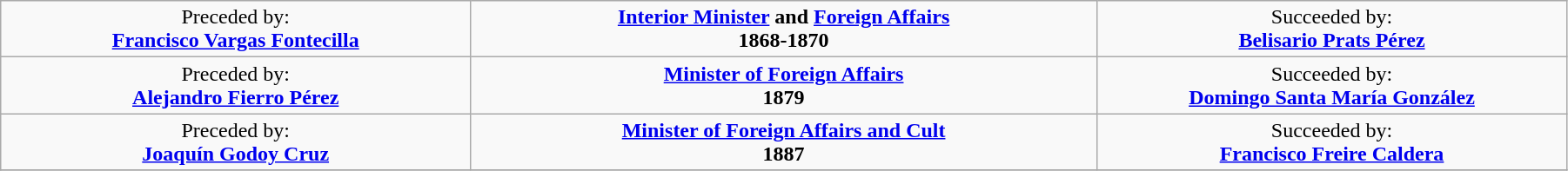<table class="wikitable" border=1 align="center" width=95%>
<tr>
<td width="30%" align="center">Preceded by:<br><strong><a href='#'>Francisco Vargas Fontecilla</a> </strong></td>
<td width="40%" align="center"><strong><a href='#'>Interior Minister</a> and <a href='#'>Foreign Affairs</a></strong><br><strong>1868-1870</strong></td>
<td width="30%" align="center">Succeeded by:<br><strong><a href='#'>Belisario Prats Pérez</a></strong></td>
</tr>
<tr>
<td width="30%" align="center">Preceded by:<br><strong><a href='#'>Alejandro Fierro Pérez</a></strong></td>
<td width="40%" align="center"><strong><a href='#'>Minister of Foreign Affairs</a></strong><br><strong>1879</strong></td>
<td width="30%" align="center">Succeeded by:<br><strong><a href='#'>Domingo Santa María González</a></strong></td>
</tr>
<tr>
<td width="30%" align="center">Preceded by:<br><strong><a href='#'>Joaquín Godoy Cruz</a> </strong></td>
<td width="40%" align="center"><strong><a href='#'>Minister of Foreign Affairs and Cult</a></strong><br><strong>1887</strong></td>
<td width="30%" align="center">Succeeded by:<br><strong><a href='#'>Francisco Freire Caldera</a></strong></td>
</tr>
<tr>
</tr>
</table>
